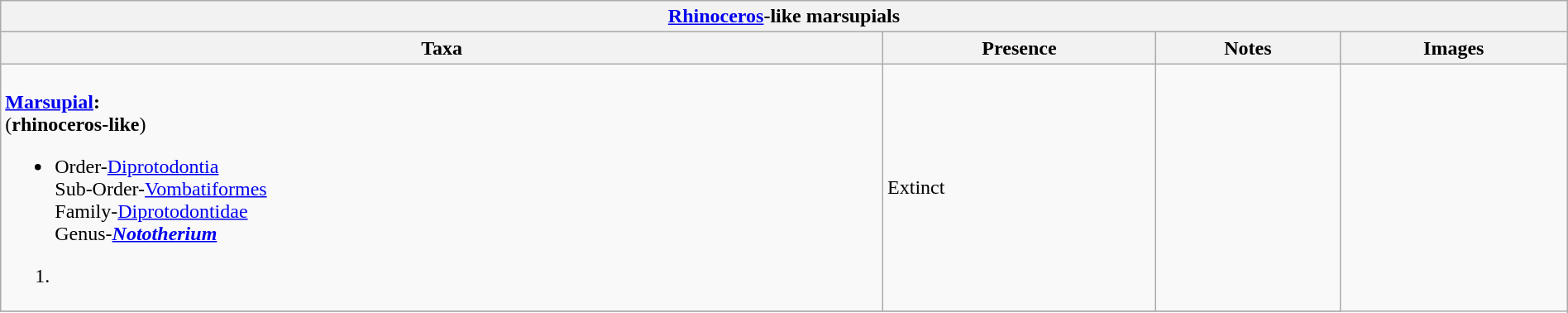<table class="wikitable" align="center" width="100%">
<tr>
<th colspan="5" align="center"><strong><a href='#'>Rhinoceros</a>-like marsupials</strong></th>
</tr>
<tr>
<th>Taxa</th>
<th>Presence</th>
<th>Notes</th>
<th>Images</th>
</tr>
<tr>
<td><br><strong><a href='#'>Marsupial</a>:</strong><br>(<strong>rhinoceros-like</strong>)<ul><li>Order-<a href='#'>Diprotodontia</a><br>Sub-Order-<a href='#'>Vombatiformes</a><br>Family-<a href='#'>Diprotodontidae</a><br>Genus-<strong><em><a href='#'>Nototherium</a></em></strong></li></ul><ol><li></li></ol></td>
<td>Extinct</td>
<td></td>
<td rowspan="99"><br></td>
</tr>
<tr>
</tr>
</table>
